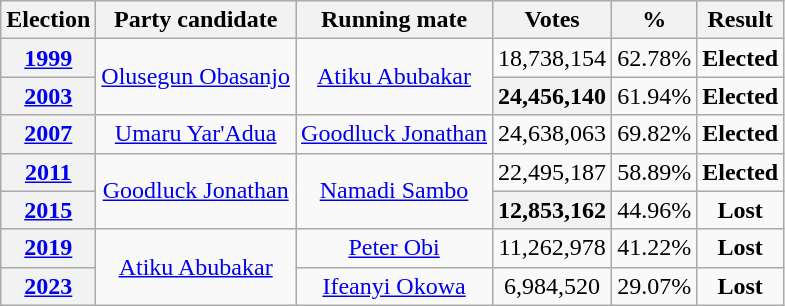<table class="wikitable" style="text-align:center">
<tr>
<th>Election</th>
<th>Party candidate</th>
<th>Running mate</th>
<th>Votes</th>
<th>%</th>
<th>Result</th>
</tr>
<tr>
<th><a href='#'>1999</a></th>
<td rowspan="2"><a href='#'>Olusegun Obasanjo</a></td>
<td rowspan="2"><a href='#'>Atiku Abubakar</a></td>
<td>18,738,154</td>
<td>62.78%</td>
<td><strong>Elected</strong> </td>
</tr>
<tr>
<th><a href='#'>2003</a></th>
<th>24,456,140</th>
<td>61.94%</td>
<td><strong>Elected</strong> </td>
</tr>
<tr>
<th><a href='#'>2007</a></th>
<td><a href='#'>Umaru Yar'Adua</a></td>
<td><a href='#'>Goodluck Jonathan</a></td>
<td>24,638,063</td>
<td>69.82%</td>
<td><strong>Elected</strong> </td>
</tr>
<tr>
<th><a href='#'>2011</a></th>
<td rowspan="2"><a href='#'>Goodluck Jonathan</a></td>
<td rowspan="2"><a href='#'>Namadi Sambo</a></td>
<td>22,495,187</td>
<td>58.89%</td>
<td><strong>Elected</strong> </td>
</tr>
<tr>
<th><a href='#'>2015</a></th>
<th>12,853,162</th>
<td>44.96%</td>
<td><strong>Lost</strong> </td>
</tr>
<tr>
<th><a href='#'>2019</a></th>
<td rowspan=2><a href='#'>Atiku Abubakar</a></td>
<td><a href='#'>Peter Obi</a></td>
<td>11,262,978</td>
<td>41.22%</td>
<td><strong>Lost</strong> </td>
</tr>
<tr>
<th><a href='#'>2023</a></th>
<td><a href='#'>Ifeanyi Okowa</a></td>
<td>6,984,520</td>
<td>29.07%</td>
<td><strong>Lost</strong> </td>
</tr>
</table>
